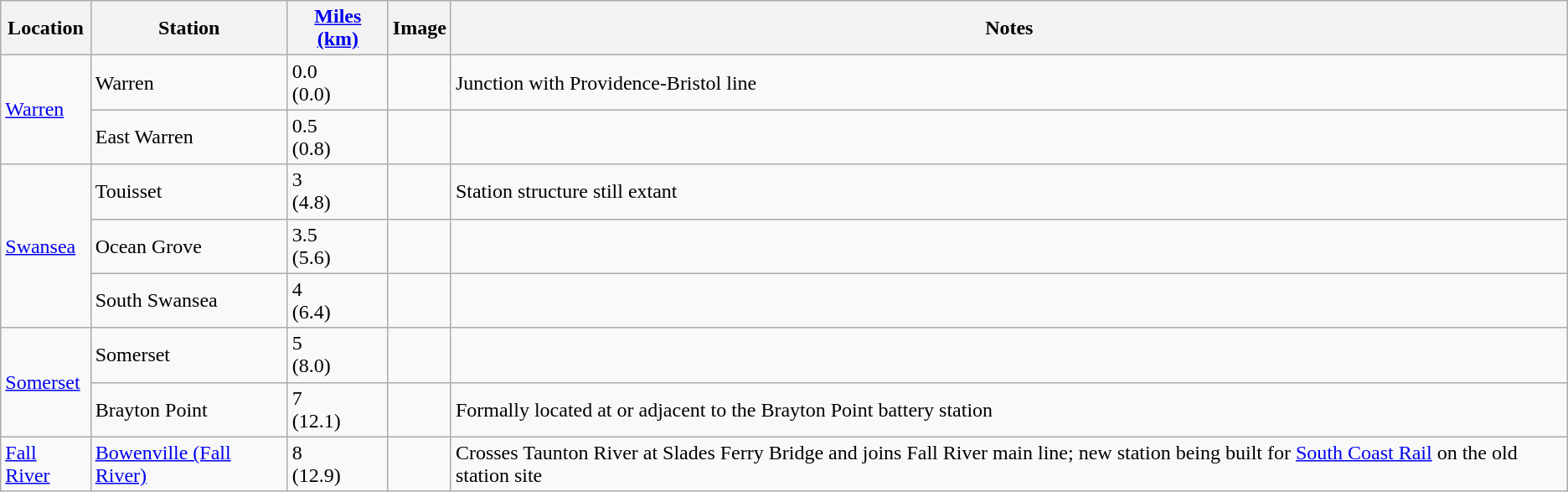<table class="wikitable">
<tr>
<th>Location</th>
<th>Station</th>
<th><a href='#'>Miles (km)</a></th>
<th>Image</th>
<th>Notes</th>
</tr>
<tr>
<td rowspan="2"><a href='#'>Warren</a></td>
<td>Warren</td>
<td>0.0<br>(0.0)</td>
<td></td>
<td>Junction with Providence-Bristol line</td>
</tr>
<tr>
<td>East Warren</td>
<td>0.5<br>(0.8)</td>
<td></td>
<td></td>
</tr>
<tr>
<td rowspan="3"><a href='#'>Swansea</a></td>
<td>Touisset</td>
<td>3<br>(4.8)</td>
<td></td>
<td>Station structure still extant</td>
</tr>
<tr>
<td>Ocean Grove</td>
<td>3.5<br>(5.6)</td>
<td></td>
<td></td>
</tr>
<tr>
<td>South Swansea</td>
<td>4<br>(6.4)</td>
<td></td>
<td></td>
</tr>
<tr>
<td rowspan="2"><a href='#'>Somerset</a></td>
<td>Somerset</td>
<td>5<br>(8.0)</td>
<td></td>
<td></td>
</tr>
<tr>
<td>Brayton Point</td>
<td>7<br>(12.1)</td>
<td></td>
<td>Formally located at or adjacent to the Brayton Point battery station</td>
</tr>
<tr>
<td><a href='#'>Fall River</a></td>
<td><a href='#'>Bowenville (Fall River)</a></td>
<td>8<br>(12.9)</td>
<td></td>
<td>Crosses Taunton River at Slades Ferry Bridge and joins Fall River main line; new station being built for <a href='#'>South Coast Rail</a> on the old station site</td>
</tr>
</table>
